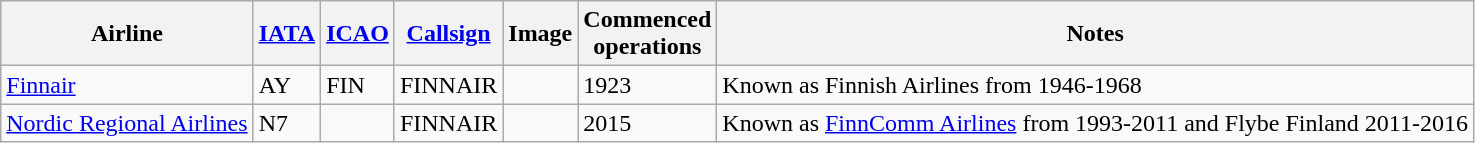<table class="wikitable sortable">
<tr valign="middle">
<th>Airline</th>
<th><a href='#'>IATA</a></th>
<th><a href='#'>ICAO</a></th>
<th><a href='#'>Callsign</a></th>
<th>Image</th>
<th>Commenced<br>operations</th>
<th>Notes</th>
</tr>
<tr>
<td align=left><a href='#'>Finnair</a></td>
<td>AY</td>
<td>FIN</td>
<td align=left>FINNAIR</td>
<td></td>
<td>1923</td>
<td>Known as Finnish Airlines from 1946-1968</td>
</tr>
<tr>
<td align=left><a href='#'>Nordic Regional Airlines</a></td>
<td>N7</td>
<td></td>
<td align="left">FINNAIR</td>
<td></td>
<td>2015</td>
<td>Known as <a href='#'>FinnComm Airlines</a> from 1993-2011 and Flybe Finland 2011-2016</td>
</tr>
</table>
